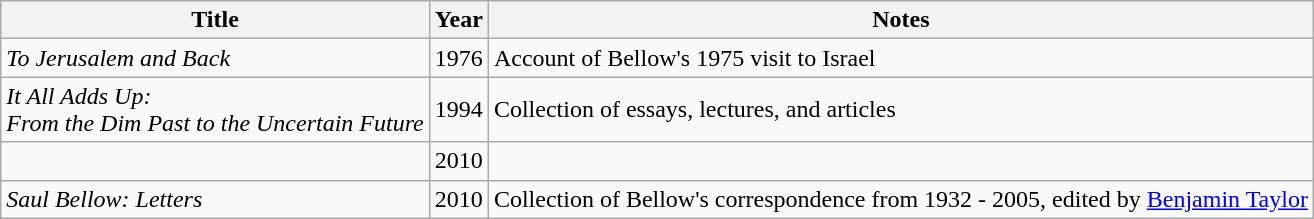<table class="wikitable">
<tr>
<th>Title</th>
<th>Year</th>
<th>Notes</th>
</tr>
<tr>
<td><em>To Jerusalem and Back</em></td>
<td>1976</td>
<td>Account of Bellow's 1975 visit to Israel</td>
</tr>
<tr>
<td><em>It All Adds Up:<br>From the Dim Past to the Uncertain Future </em></td>
<td>1994</td>
<td>Collection of essays, lectures, and articles</td>
</tr>
<tr>
<td></td>
<td>2010</td>
<td></td>
</tr>
<tr>
<td><em>Saul Bellow: Letters</em></td>
<td>2010</td>
<td>Collection of Bellow's correspondence from 1932 - 2005, edited by <a href='#'>Benjamin Taylor</a></td>
</tr>
</table>
